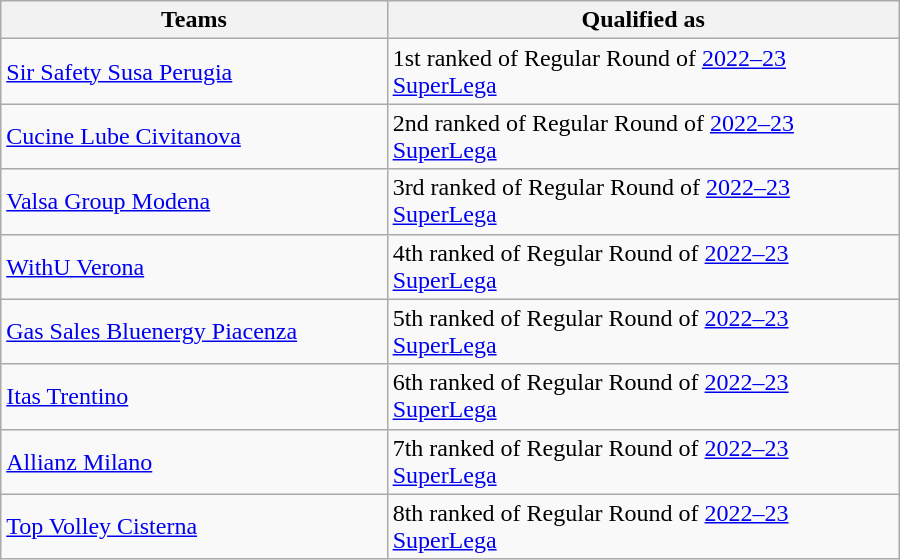<table class="wikitable" width=600>
<tr>
<th width=43%>Teams</th>
<th width=57%>Qualified as</th>
</tr>
<tr>
<td><a href='#'>Sir Safety Susa Perugia</a></td>
<td>1st ranked of Regular Round of <a href='#'>2022–23 SuperLega</a></td>
</tr>
<tr>
<td><a href='#'>Cucine Lube Civitanova</a></td>
<td>2nd ranked of Regular Round of <a href='#'>2022–23 SuperLega</a></td>
</tr>
<tr>
<td><a href='#'>Valsa Group Modena</a></td>
<td>3rd ranked of Regular Round of <a href='#'>2022–23 SuperLega</a></td>
</tr>
<tr>
<td><a href='#'>WithU Verona</a></td>
<td>4th ranked of Regular Round of <a href='#'>2022–23 SuperLega</a></td>
</tr>
<tr>
<td><a href='#'>Gas Sales Bluenergy Piacenza</a></td>
<td>5th ranked of Regular Round of <a href='#'>2022–23 SuperLega</a></td>
</tr>
<tr>
<td><a href='#'>Itas Trentino</a></td>
<td>6th ranked of Regular Round of <a href='#'>2022–23 SuperLega</a></td>
</tr>
<tr>
<td><a href='#'>Allianz Milano</a></td>
<td>7th ranked of Regular Round of <a href='#'>2022–23 SuperLega</a></td>
</tr>
<tr>
<td><a href='#'>Top Volley Cisterna</a></td>
<td>8th ranked of Regular Round of <a href='#'>2022–23 SuperLega</a></td>
</tr>
</table>
